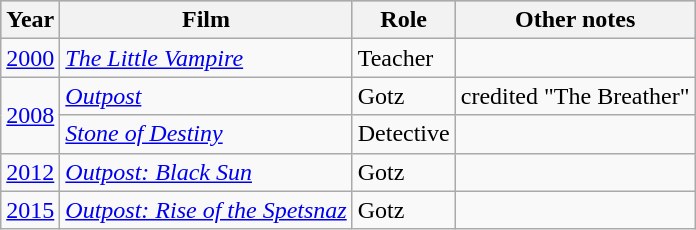<table class="wikitable">
<tr style="background:#b0c4de; text-align:center;">
<th>Year</th>
<th>Film</th>
<th>Role</th>
<th>Other notes</th>
</tr>
<tr>
<td><a href='#'>2000</a></td>
<td><em><a href='#'>The Little Vampire</a></em></td>
<td>Teacher</td>
<td></td>
</tr>
<tr>
<td rowspan=2><a href='#'>2008</a></td>
<td><em><a href='#'>Outpost</a></em></td>
<td>Gotz</td>
<td>credited "The Breather"</td>
</tr>
<tr>
<td><em><a href='#'>Stone of Destiny</a></em></td>
<td>Detective</td>
<td></td>
</tr>
<tr>
<td><a href='#'>2012</a></td>
<td><em><a href='#'>Outpost: Black Sun</a></em></td>
<td>Gotz</td>
<td></td>
</tr>
<tr>
<td><a href='#'>2015</a></td>
<td><em><a href='#'>Outpost: Rise of the Spetsnaz</a></em></td>
<td>Gotz</td>
<td></td>
</tr>
</table>
